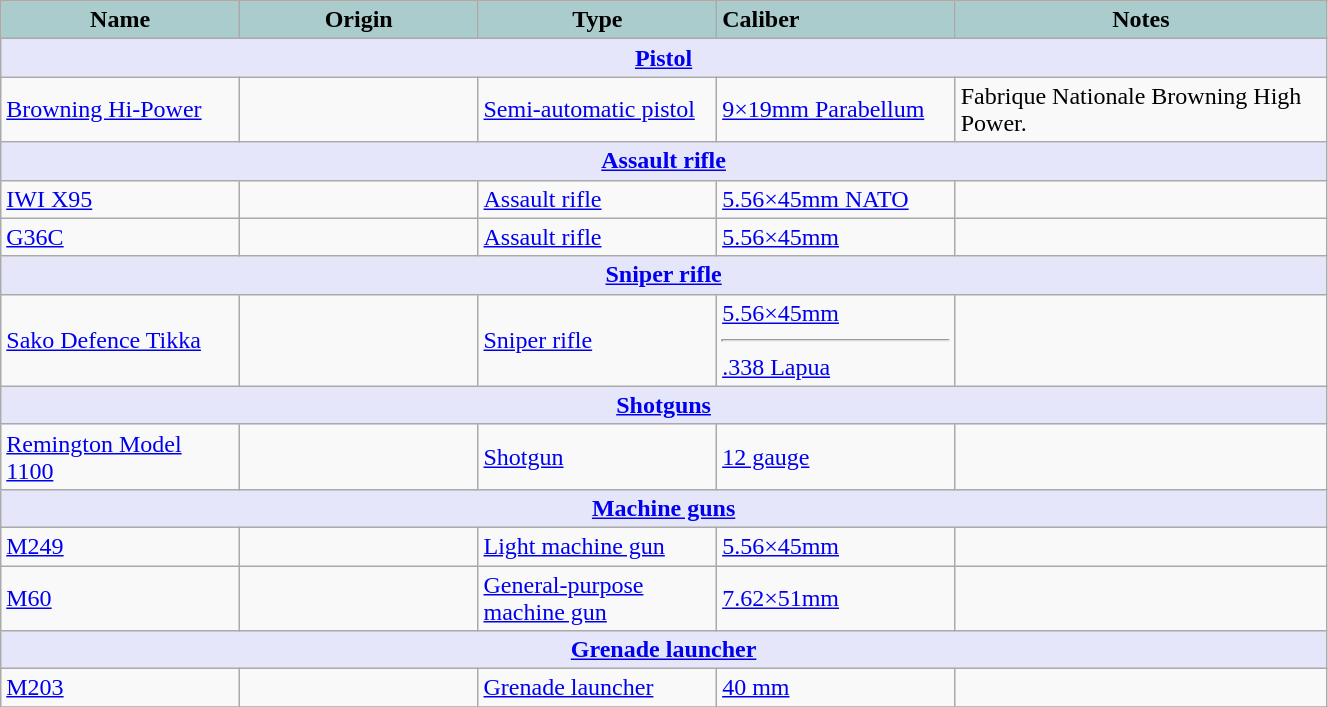<table class="wikitable";" width="70%">
<tr>
<th style="text-align:center; background:#acc;"width="18%">Name</th>
<th style="text-align: center; background:#acc;"width="18%">Origin</th>
<th style="text-align:l center; background:#acc;"width="18%">Type</th>
<th style="text-align:left; background:#acc;"width="18%">Caliber</th>
<th style="text-align: center; background:#acc;">Notes</th>
</tr>
<tr>
<th style="align: center; background: lavender;" colspan="7"><a href='#'>Pistol</a></th>
</tr>
<tr>
<td><a href='#'>Browning Hi-Power</a></td>
<td></td>
<td><a href='#'>Semi-automatic pistol</a></td>
<td><a href='#'>9×19mm Parabellum</a></td>
<td>Fabrique Nationale Browning High Power.</td>
</tr>
<tr>
<th style="align: center; background: lavender;" colspan="7"><a href='#'>Assault rifle</a></th>
</tr>
<tr>
<td><a href='#'>IWI X95</a></td>
<td></td>
<td><a href='#'>Assault rifle</a></td>
<td><a href='#'>5.56×45mm NATO</a></td>
<td></td>
</tr>
<tr>
<td><a href='#'>G36C</a></td>
<td></td>
<td><a href='#'>Assault rifle</a></td>
<td><a href='#'>5.56×45mm</a></td>
<td></td>
</tr>
<tr>
<th style="align: center; background: lavender;" colspan="7"><a href='#'>Sniper rifle</a></th>
</tr>
<tr>
<td><a href='#'>Sako Defence Tikka</a></td>
<td></td>
<td><a href='#'>Sniper rifle</a></td>
<td><a href='#'>5.56×45mm</a><hr><a href='#'>.338 Lapua</a></td>
<td></td>
</tr>
<tr>
<th style="align: center; background: lavender;" colspan="7"><a href='#'>Shotguns</a></th>
</tr>
<tr>
<td><a href='#'>Remington Model 1100</a></td>
<td></td>
<td><a href='#'>Shotgun</a></td>
<td><a href='#'>12 gauge</a></td>
<td></td>
</tr>
<tr>
<th style="align: center; background: lavender;" colspan="7"><a href='#'>Machine guns</a></th>
</tr>
<tr>
<td><a href='#'>M249</a></td>
<td></td>
<td><a href='#'>Light machine gun</a></td>
<td><a href='#'>5.56×45mm</a></td>
<td></td>
</tr>
<tr>
<td><a href='#'>M60</a></td>
<td></td>
<td><a href='#'>General-purpose machine gun</a></td>
<td><a href='#'>7.62×51mm</a></td>
<td></td>
</tr>
<tr>
<th style="align: center; background: lavender;" colspan="7"><a href='#'>Grenade launcher</a></th>
</tr>
<tr>
<td><a href='#'>M203</a></td>
<td></td>
<td><a href='#'>Grenade launcher</a></td>
<td><a href='#'>40 mm</a></td>
<td></td>
</tr>
<tr>
</tr>
</table>
